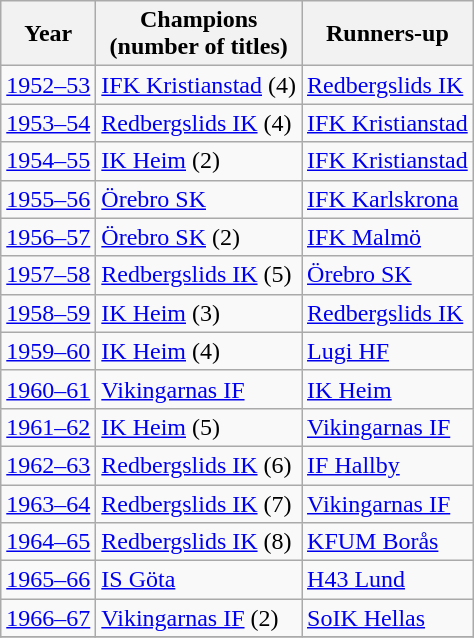<table class="wikitable sortable">
<tr>
<th>Year</th>
<th>Champions<br>(number of titles)</th>
<th>Runners-up</th>
</tr>
<tr>
<td align=center><a href='#'>1952–53</a></td>
<td><a href='#'>IFK Kristianstad</a> (4)</td>
<td><a href='#'>Redbergslids IK</a></td>
</tr>
<tr>
<td align=center><a href='#'>1953–54</a></td>
<td><a href='#'>Redbergslids IK</a> (4)</td>
<td><a href='#'>IFK Kristianstad</a></td>
</tr>
<tr>
<td align=center><a href='#'>1954–55</a></td>
<td><a href='#'>IK Heim</a> (2)</td>
<td><a href='#'>IFK Kristianstad</a></td>
</tr>
<tr>
<td align=center><a href='#'>1955–56</a></td>
<td><a href='#'>Örebro SK</a></td>
<td><a href='#'>IFK Karlskrona</a></td>
</tr>
<tr>
<td align=center><a href='#'>1956–57</a></td>
<td><a href='#'>Örebro SK</a> (2)</td>
<td><a href='#'>IFK Malmö</a></td>
</tr>
<tr>
<td align=center><a href='#'>1957–58</a></td>
<td><a href='#'>Redbergslids IK</a> (5)</td>
<td><a href='#'>Örebro SK</a></td>
</tr>
<tr>
<td align=center><a href='#'>1958–59</a></td>
<td><a href='#'>IK Heim</a> (3)</td>
<td><a href='#'>Redbergslids IK</a></td>
</tr>
<tr>
<td align=center><a href='#'>1959–60</a></td>
<td><a href='#'>IK Heim</a> (4)</td>
<td><a href='#'>Lugi HF</a></td>
</tr>
<tr>
<td align=center><a href='#'>1960–61</a></td>
<td><a href='#'>Vikingarnas IF</a></td>
<td><a href='#'>IK Heim</a></td>
</tr>
<tr>
<td align=center><a href='#'>1961–62</a></td>
<td><a href='#'>IK Heim</a> (5)</td>
<td><a href='#'>Vikingarnas IF</a></td>
</tr>
<tr>
<td align=center><a href='#'>1962–63</a></td>
<td><a href='#'>Redbergslids IK</a> (6)</td>
<td><a href='#'>IF Hallby</a></td>
</tr>
<tr>
<td align=center><a href='#'>1963–64</a></td>
<td><a href='#'>Redbergslids IK</a> (7)</td>
<td><a href='#'>Vikingarnas IF</a></td>
</tr>
<tr>
<td align=center><a href='#'>1964–65</a></td>
<td><a href='#'>Redbergslids IK</a> (8)</td>
<td><a href='#'>KFUM Borås</a></td>
</tr>
<tr>
<td align=center><a href='#'>1965–66</a></td>
<td><a href='#'>IS Göta</a></td>
<td><a href='#'>H43 Lund</a></td>
</tr>
<tr>
<td align=center><a href='#'>1966–67</a></td>
<td><a href='#'>Vikingarnas IF</a> (2)</td>
<td><a href='#'>SoIK Hellas</a></td>
</tr>
<tr>
</tr>
</table>
